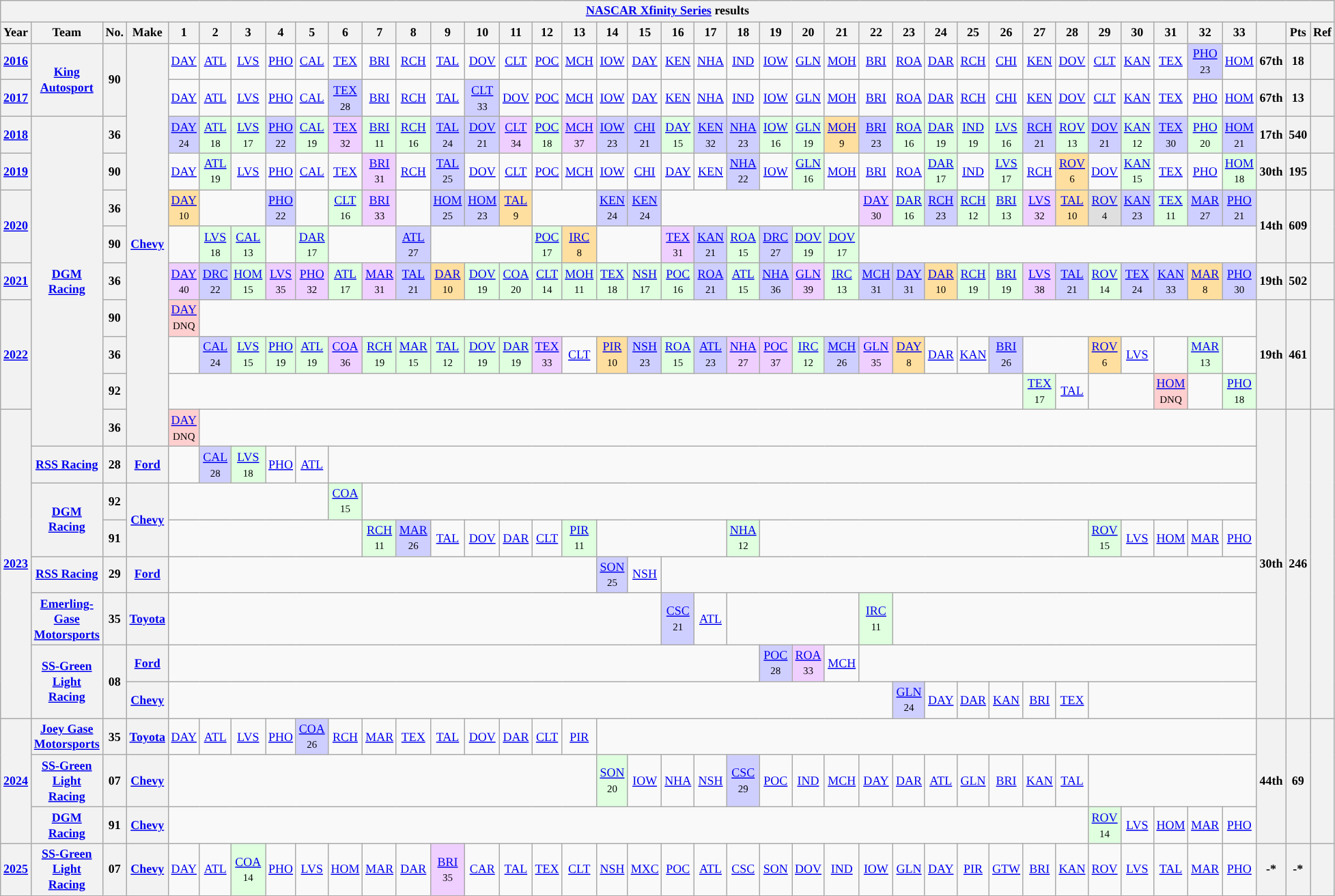<table class="wikitable" style="text-align:center; font-size:75%">
<tr>
<th colspan=42><a href='#'>NASCAR Xfinity Series</a> results</th>
</tr>
<tr>
<th>Year</th>
<th>Team</th>
<th>No.</th>
<th>Make</th>
<th>1</th>
<th>2</th>
<th>3</th>
<th>4</th>
<th>5</th>
<th>6</th>
<th>7</th>
<th>8</th>
<th>9</th>
<th>10</th>
<th>11</th>
<th>12</th>
<th>13</th>
<th>14</th>
<th>15</th>
<th>16</th>
<th>17</th>
<th>18</th>
<th>19</th>
<th>20</th>
<th>21</th>
<th>22</th>
<th>23</th>
<th>24</th>
<th>25</th>
<th>26</th>
<th>27</th>
<th>28</th>
<th>29</th>
<th>30</th>
<th>31</th>
<th>32</th>
<th>33</th>
<th></th>
<th>Pts</th>
<th>Ref</th>
</tr>
<tr>
<th><a href='#'>2016</a></th>
<th rowspan=2><a href='#'>King Autosport</a></th>
<th rowspan=2>90</th>
<th rowspan=11><a href='#'>Chevy</a></th>
<td><a href='#'>DAY</a></td>
<td><a href='#'>ATL</a></td>
<td><a href='#'>LVS</a></td>
<td><a href='#'>PHO</a></td>
<td><a href='#'>CAL</a></td>
<td><a href='#'>TEX</a></td>
<td><a href='#'>BRI</a></td>
<td><a href='#'>RCH</a></td>
<td><a href='#'>TAL</a></td>
<td><a href='#'>DOV</a></td>
<td><a href='#'>CLT</a></td>
<td><a href='#'>POC</a></td>
<td><a href='#'>MCH</a></td>
<td><a href='#'>IOW</a></td>
<td><a href='#'>DAY</a></td>
<td><a href='#'>KEN</a></td>
<td><a href='#'>NHA</a></td>
<td><a href='#'>IND</a></td>
<td><a href='#'>IOW</a></td>
<td><a href='#'>GLN</a></td>
<td><a href='#'>MOH</a></td>
<td><a href='#'>BRI</a></td>
<td><a href='#'>ROA</a></td>
<td><a href='#'>DAR</a></td>
<td><a href='#'>RCH</a></td>
<td><a href='#'>CHI</a></td>
<td><a href='#'>KEN</a></td>
<td><a href='#'>DOV</a></td>
<td><a href='#'>CLT</a></td>
<td><a href='#'>KAN</a></td>
<td><a href='#'>TEX</a></td>
<td style="background:#CFCFFF;"><a href='#'>PHO</a><br><small>23</small></td>
<td><a href='#'>HOM</a></td>
<th>67th</th>
<th>18</th>
<th></th>
</tr>
<tr>
<th><a href='#'>2017</a></th>
<td><a href='#'>DAY</a></td>
<td><a href='#'>ATL</a></td>
<td><a href='#'>LVS</a></td>
<td><a href='#'>PHO</a></td>
<td><a href='#'>CAL</a></td>
<td style="background:#CFCFFF;"><a href='#'>TEX</a><br><small>28</small></td>
<td><a href='#'>BRI</a></td>
<td><a href='#'>RCH</a></td>
<td><a href='#'>TAL</a></td>
<td style="background:#CFCFFF;"><a href='#'>CLT</a><br><small>33</small></td>
<td><a href='#'>DOV</a></td>
<td><a href='#'>POC</a></td>
<td><a href='#'>MCH</a></td>
<td><a href='#'>IOW</a></td>
<td><a href='#'>DAY</a></td>
<td><a href='#'>KEN</a></td>
<td><a href='#'>NHA</a></td>
<td><a href='#'>IND</a></td>
<td><a href='#'>IOW</a></td>
<td><a href='#'>GLN</a></td>
<td><a href='#'>MOH</a></td>
<td><a href='#'>BRI</a></td>
<td><a href='#'>ROA</a></td>
<td><a href='#'>DAR</a></td>
<td><a href='#'>RCH</a></td>
<td><a href='#'>CHI</a></td>
<td><a href='#'>KEN</a></td>
<td><a href='#'>DOV</a></td>
<td><a href='#'>CLT</a></td>
<td><a href='#'>KAN</a></td>
<td><a href='#'>TEX</a></td>
<td><a href='#'>PHO</a></td>
<td><a href='#'>HOM</a></td>
<th>67th</th>
<th>13</th>
<th></th>
</tr>
<tr>
<th><a href='#'>2018</a></th>
<th rowspan=9><a href='#'>DGM Racing</a></th>
<th>36</th>
<td style="background:#CFCFFF;"><a href='#'>DAY</a><br><small>24</small></td>
<td style="background:#DFFFDF;"><a href='#'>ATL</a><br><small>18</small></td>
<td style="background:#DFFFDF;"><a href='#'>LVS</a><br><small>17</small></td>
<td style="background:#CFCFFF;"><a href='#'>PHO</a><br><small>22</small></td>
<td style="background:#DFFFDF;"><a href='#'>CAL</a><br><small>19</small></td>
<td style="background:#EFCFFF;"><a href='#'>TEX</a><br><small>32</small></td>
<td style="background:#DFFFDF;"><a href='#'>BRI</a><br><small>11</small></td>
<td style="background:#DFFFDF;"><a href='#'>RCH</a><br><small>16</small></td>
<td style="background:#CFCFFF;"><a href='#'>TAL</a><br><small>24</small></td>
<td style="background:#CFCFFF;"><a href='#'>DOV</a><br><small>21</small></td>
<td style="background:#EFCFFF;"><a href='#'>CLT</a><br><small>34</small></td>
<td style="background:#DFFFDF;"><a href='#'>POC</a><br><small>18</small></td>
<td style="background:#EFCFFF;"><a href='#'>MCH</a><br><small>37</small></td>
<td style="background:#CFCFFF;"><a href='#'>IOW</a><br><small>23</small></td>
<td style="background:#CFCFFF;"><a href='#'>CHI</a><br><small>21</small></td>
<td style="background:#DFFFDF;"><a href='#'>DAY</a><br><small>15</small></td>
<td style="background:#CFCFFF;"><a href='#'>KEN</a><br><small>32</small></td>
<td style="background:#CFCFFF;"><a href='#'>NHA</a><br><small>23</small></td>
<td style="background:#DFFFDF;"><a href='#'>IOW</a><br><small>16</small></td>
<td style="background:#DFFFDF;"><a href='#'>GLN</a><br><small>19</small></td>
<td style="background:#FFDF9F;"><a href='#'>MOH</a><br><small>9</small></td>
<td style="background:#CFCFFF;"><a href='#'>BRI</a><br><small>23</small></td>
<td style="background:#DFFFDF;"><a href='#'>ROA</a><br><small>16</small></td>
<td style="background:#DFFFDF;"><a href='#'>DAR</a><br><small>19</small></td>
<td style="background:#DFFFDF;"><a href='#'>IND</a><br><small>19</small></td>
<td style="background:#DFFFDF;"><a href='#'>LVS</a><br><small>16</small></td>
<td style="background:#CFCFFF;"><a href='#'>RCH</a><br><small>21</small></td>
<td style="background:#DFFFDF;"><a href='#'>ROV</a><br><small>13</small></td>
<td style="background:#CFCFFF;"><a href='#'>DOV</a><br><small>21</small></td>
<td style="background:#DFFFDF;"><a href='#'>KAN</a><br><small>12</small></td>
<td style="background:#CFCFFF;"><a href='#'>TEX</a><br><small>30</small></td>
<td style="background:#DFFFDF;"><a href='#'>PHO</a><br><small>20</small></td>
<td style="background:#CFCFFF;"><a href='#'>HOM</a><br><small>21</small></td>
<th>17th</th>
<th>540</th>
<th></th>
</tr>
<tr>
<th><a href='#'>2019</a></th>
<th>90</th>
<td><a href='#'>DAY</a></td>
<td style="background:#DFFFDF;"><a href='#'>ATL</a><br><small>19</small></td>
<td><a href='#'>LVS</a></td>
<td><a href='#'>PHO</a></td>
<td><a href='#'>CAL</a></td>
<td><a href='#'>TEX</a></td>
<td style="background:#EFCFFF;"><a href='#'>BRI</a><br><small>31</small></td>
<td><a href='#'>RCH</a></td>
<td style="background:#CFCFFF;"><a href='#'>TAL</a><br><small>25</small></td>
<td><a href='#'>DOV</a></td>
<td><a href='#'>CLT</a></td>
<td><a href='#'>POC</a></td>
<td><a href='#'>MCH</a></td>
<td><a href='#'>IOW</a></td>
<td><a href='#'>CHI</a></td>
<td><a href='#'>DAY</a></td>
<td><a href='#'>KEN</a></td>
<td style="background:#CFCFFF;"><a href='#'>NHA</a><br><small>22</small></td>
<td><a href='#'>IOW</a></td>
<td style="background:#DFFFDF;"><a href='#'>GLN</a><br><small>16</small></td>
<td><a href='#'>MOH</a></td>
<td><a href='#'>BRI</a></td>
<td><a href='#'>ROA</a></td>
<td style="background:#DFFFDF;"><a href='#'>DAR</a><br><small>17</small></td>
<td><a href='#'>IND</a></td>
<td style="background:#DFFFDF;"><a href='#'>LVS</a><br><small>17</small></td>
<td><a href='#'>RCH</a></td>
<td style="background:#FFDF9F;"><a href='#'>ROV</a><br><small>6</small></td>
<td><a href='#'>DOV</a></td>
<td style="background:#DFFFDF;"><a href='#'>KAN</a><br><small>15</small></td>
<td><a href='#'>TEX</a></td>
<td><a href='#'>PHO</a></td>
<td style="background:#DFFFDF;"><a href='#'>HOM</a><br><small>18</small></td>
<th>30th</th>
<th>195</th>
<th></th>
</tr>
<tr>
<th rowspan=2><a href='#'>2020</a></th>
<th>36</th>
<td style="background:#FFDF9F;"><a href='#'>DAY</a><br><small>10</small></td>
<td colspan=2></td>
<td style="background:#CFCFFF;"><a href='#'>PHO</a><br><small>22</small></td>
<td></td>
<td style="background:#DFFFDF;"><a href='#'>CLT</a><br><small>16</small></td>
<td style="background:#EFCFFF;"><a href='#'>BRI</a><br><small>33</small></td>
<td></td>
<td style="background:#CFCFFF;"><a href='#'>HOM</a><br><small>25</small></td>
<td style="background:#CFCFFF;"><a href='#'>HOM</a><br><small>23</small></td>
<td style="background:#FFDF9F;"><a href='#'>TAL</a><br><small>9</small></td>
<td colspan=2></td>
<td style="background:#CFCFFF;"><a href='#'>KEN</a><br><small>24</small></td>
<td style="background:#CFCFFF;"><a href='#'>KEN</a><br><small>24</small></td>
<td colspan=6></td>
<td style="background:#EFCFFF;"><a href='#'>DAY</a><br><small>30</small></td>
<td style="background:#DFFFDF;"><a href='#'>DAR</a><br><small>16</small></td>
<td style="background:#CFCFFF;"><a href='#'>RCH</a><br><small>23</small></td>
<td style="background:#DFFFDF;"><a href='#'>RCH</a><br><small>12</small></td>
<td style="background:#DFFFDF;"><a href='#'>BRI</a><br><small>13</small></td>
<td style="background:#EFCFFF;"><a href='#'>LVS</a><br><small>32</small></td>
<td style="background:#FFDF9F;"><a href='#'>TAL</a><br><small>10</small></td>
<td style="background:#DFDFDF;"><a href='#'>ROV</a><br><small>4</small></td>
<td style="background:#CFCFFF;"><a href='#'>KAN</a><br><small>23</small></td>
<td style="background:#DFFFDF;"><a href='#'>TEX</a><br><small>11</small></td>
<td style="background:#CFCFFF;"><a href='#'>MAR</a><br><small>27</small></td>
<td style="background:#CFCFFF;"><a href='#'>PHO</a><br><small>21</small></td>
<th rowspan=2>14th</th>
<th rowspan=2>609</th>
<th rowspan=2></th>
</tr>
<tr>
<th>90</th>
<td></td>
<td style="background:#DFFFDF;"><a href='#'>LVS</a><br><small>18</small></td>
<td style="background:#DFFFDF;"><a href='#'>CAL</a><br><small>13</small></td>
<td></td>
<td style="background:#DFFFDF;"><a href='#'>DAR</a><br><small>17</small></td>
<td colspan=2></td>
<td style="background:#CFCFFF;"><a href='#'>ATL</a><br><small>27</small></td>
<td colspan=3></td>
<td style="background:#DFFFDF;"><a href='#'>POC</a><br><small>17</small></td>
<td style="background:#FFDF9F;"><a href='#'>IRC</a><br><small>8</small></td>
<td colspan=2></td>
<td style="background:#EFCFFF;"><a href='#'>TEX</a><br><small>31</small></td>
<td style="background:#CFCFFF;"><a href='#'>KAN</a><br><small>21</small></td>
<td style="background:#DFFFDF;"><a href='#'>ROA</a><br><small>15</small></td>
<td style="background:#CFCFFF;"><a href='#'>DRC</a><br><small>27</small></td>
<td style="background:#DFFFDF;"><a href='#'>DOV</a><br><small>19</small></td>
<td style="background:#DFFFDF;"><a href='#'>DOV</a><br><small>17</small></td>
<td colspan=12></td>
</tr>
<tr>
<th><a href='#'>2021</a></th>
<th>36</th>
<td style="background:#EFCFFF;"><a href='#'>DAY</a><br><small>40</small></td>
<td style="background:#CFCFFF;"><a href='#'>DRC</a><br><small>22</small></td>
<td style="background:#DFFFDF;"><a href='#'>HOM</a><br><small>15</small></td>
<td style="background:#EFCFFF;"><a href='#'>LVS</a><br><small>35</small></td>
<td style="background:#EFCFFF;"><a href='#'>PHO</a><br><small>32</small></td>
<td style="background:#DFFFDF;"><a href='#'>ATL</a><br><small>17</small></td>
<td style="background:#EFCFFF;"><a href='#'>MAR</a><br><small>31</small></td>
<td style="background:#CFCFFF;"><a href='#'>TAL</a><br><small>21</small></td>
<td style="background:#FFDF9F;"><a href='#'>DAR</a><br><small>10</small></td>
<td style="background:#DFFFDF;"><a href='#'>DOV</a><br><small>19</small></td>
<td style="background:#DFFFDF;"><a href='#'>COA</a><br><small>20</small></td>
<td style="background:#DFFFDF;"><a href='#'>CLT</a><br><small>14</small></td>
<td style="background:#DFFFDF;"><a href='#'>MOH</a><br><small>11</small></td>
<td style="background:#DFFFDF;"><a href='#'>TEX</a><br><small>18</small></td>
<td style="background:#DFFFDF;"><a href='#'>NSH</a><br><small>17</small></td>
<td style="background:#DFFFDF;"><a href='#'>POC</a><br><small>16</small></td>
<td style="background:#CFCFFF;"><a href='#'>ROA</a><br><small>21</small></td>
<td style="background:#DFFFDF;"><a href='#'>ATL</a><br><small>15</small></td>
<td style="background:#CFCFFF;"><a href='#'>NHA</a><br><small>36</small></td>
<td style="background:#EFCFFF;"><a href='#'>GLN</a><br><small>39</small></td>
<td style="background:#DFFFDF;"><a href='#'>IRC</a><br><small>13</small></td>
<td style="background:#CFCFFF;"><a href='#'>MCH</a><br><small>31</small></td>
<td style="background:#CFCFFF;"><a href='#'>DAY</a><br><small>31</small></td>
<td style="background:#FFDF9F;"><a href='#'>DAR</a><br><small>10</small></td>
<td style="background:#DFFFDF;"><a href='#'>RCH</a><br><small>19</small></td>
<td style="background:#DFFFDF;"><a href='#'>BRI</a><br><small>19</small></td>
<td style="background:#EFCFFF;"><a href='#'>LVS</a><br><small>38</small></td>
<td style="background:#CFCFFF;"><a href='#'>TAL</a><br><small>21</small></td>
<td style="background:#DFFFDF;"><a href='#'>ROV</a><br><small>14</small></td>
<td style="background:#CFCFFF;"><a href='#'>TEX</a><br><small>24</small></td>
<td style="background:#CFCFFF;"><a href='#'>KAN</a><br><small>33</small></td>
<td style="background:#FFDF9F;'"><a href='#'>MAR</a><br><small>8</small></td>
<td style="background:#CFCFFF;"><a href='#'>PHO</a><br><small>30</small></td>
<th>19th</th>
<th>502</th>
<th></th>
</tr>
<tr>
<th rowspan=3><a href='#'>2022</a></th>
<th>90</th>
<td style="background:#FFCFCF;"><a href='#'>DAY</a><br><small>DNQ</small></td>
<td colspan=32></td>
<th rowspan=3>19th</th>
<th rowspan=3>461</th>
<th rowspan=3></th>
</tr>
<tr>
<th>36</th>
<td></td>
<td style="background:#CFCFFF;"><a href='#'>CAL</a><br><small>24</small></td>
<td style="background:#DFFFDF;"><a href='#'>LVS</a><br><small>15</small></td>
<td style="background:#DFFFDF;"><a href='#'>PHO</a><br><small>19</small></td>
<td style="background:#DFFFDF;"><a href='#'>ATL</a><br><small>19</small></td>
<td style="background:#EFCFFF;"><a href='#'>COA</a><br><small>36</small></td>
<td style="background:#DFFFDF;"><a href='#'>RCH</a><br><small>19</small></td>
<td style="background:#DFFFDF;"><a href='#'>MAR</a><br><small>15</small></td>
<td style="background:#DFFFDF;"><a href='#'>TAL</a><br><small>12</small></td>
<td style="background:#DFFFDF;"><a href='#'>DOV</a><br><small>19</small></td>
<td style="background:#DFFFDF;"><a href='#'>DAR</a><br><small>19</small></td>
<td style="background:#EFCFFF;"><a href='#'>TEX</a><br><small>33</small></td>
<td><a href='#'>CLT</a></td>
<td style="background:#FFDF9F;"><a href='#'>PIR</a><br><small>10</small></td>
<td style="background:#CFCFFF;"><a href='#'>NSH</a><br><small>23</small></td>
<td style="background:#DFFFDF;"><a href='#'>ROA</a><br><small>15</small></td>
<td style="background:#CFCFFF;"><a href='#'>ATL</a><br><small>23</small></td>
<td style="background:#EFCFFF;"><a href='#'>NHA</a><br><small>27</small></td>
<td style="background:#EFCFFF;"><a href='#'>POC</a><br><small>37</small></td>
<td style="background:#DFFFDF;"><a href='#'>IRC</a><br><small>12</small></td>
<td style="background:#CFCFFF;"><a href='#'>MCH</a><br><small>26</small></td>
<td style="background:#EFCFFF;"><a href='#'>GLN</a><br><small>35</small></td>
<td style="background:#FFDF9F;"><a href='#'>DAY</a><br><small>8</small></td>
<td><a href='#'>DAR</a></td>
<td><a href='#'>KAN</a></td>
<td style="background:#CFCFFF;"><a href='#'>BRI</a><br><small>26</small></td>
<td colspan=2></td>
<td style="background:#FFDF9F;"><a href='#'>ROV</a><br><small>6</small></td>
<td><a href='#'>LVS</a></td>
<td></td>
<td style="background:#DFFFDF;"><a href='#'>MAR</a><br><small>13</small></td>
</tr>
<tr>
<th>92</th>
<td colspan=26></td>
<td style="background:#DFFFDF;"><a href='#'>TEX</a><br><small>17</small></td>
<td><a href='#'>TAL</a></td>
<td colspan=2></td>
<td style="background:#FFCFCF;"><a href='#'>HOM</a><br><small>DNQ</small></td>
<td></td>
<td style="background:#DFFFDF;"><a href='#'>PHO</a><br><small>18</small></td>
</tr>
<tr>
<th rowspan=8><a href='#'>2023</a></th>
<th>36</th>
<td style="background:#FFCFCF;"><a href='#'>DAY</a><br><small>DNQ</small></td>
<td colspan=32></td>
<th rowspan=8>30th</th>
<th rowspan=8>246</th>
<th rowspan=8></th>
</tr>
<tr>
<th><a href='#'>RSS Racing</a></th>
<th>28</th>
<th><a href='#'>Ford</a></th>
<td></td>
<td style="background:#CFCFFF;"><a href='#'>CAL</a><br><small>28</small></td>
<td style="background:#DFFFDF;"><a href='#'>LVS</a><br><small>18</small></td>
<td><a href='#'>PHO</a></td>
<td><a href='#'>ATL</a></td>
<td colspan=28></td>
</tr>
<tr>
<th rowspan=2><a href='#'>DGM Racing</a></th>
<th>92</th>
<th rowspan=2><a href='#'>Chevy</a></th>
<td colspan=5></td>
<td style="background:#DFFFDF;"><a href='#'>COA</a><br><small>15</small></td>
<td colspan=27></td>
</tr>
<tr>
<th>91</th>
<td colspan=6></td>
<td style="background:#DFFFDF;"><a href='#'>RCH</a><br><small>11</small></td>
<td style="background:#CFCFFF;"><a href='#'>MAR</a><br><small>26</small></td>
<td><a href='#'>TAL</a></td>
<td><a href='#'>DOV</a></td>
<td><a href='#'>DAR</a></td>
<td><a href='#'>CLT</a></td>
<td style="background:#DFFFDF;"><a href='#'>PIR</a><br><small>11</small></td>
<td colspan=4></td>
<td style="background:#DFFFDF;"><a href='#'>NHA</a><br><small>12</small></td>
<td colspan=10></td>
<td style="background:#DFFFDF;"><a href='#'>ROV</a><br><small>15</small></td>
<td><a href='#'>LVS</a></td>
<td><a href='#'>HOM</a></td>
<td><a href='#'>MAR</a></td>
<td><a href='#'>PHO</a></td>
</tr>
<tr>
<th><a href='#'>RSS Racing</a></th>
<th>29</th>
<th><a href='#'>Ford</a></th>
<td colspan=13></td>
<td style="background:#CFCFFF;"><a href='#'>SON</a><br><small>25</small></td>
<td><a href='#'>NSH</a></td>
<td colspan=18></td>
</tr>
<tr>
<th><a href='#'>Emerling-Gase Motorsports</a></th>
<th>35</th>
<th><a href='#'>Toyota</a></th>
<td colspan=15></td>
<td style="background:#CFCFFF;"><a href='#'>CSC</a><br><small>21</small></td>
<td><a href='#'>ATL</a></td>
<td colspan=4></td>
<td style="background:#DFFFDF;"><a href='#'>IRC</a><br><small>11</small></td>
<td colspan=11></td>
</tr>
<tr>
<th rowspan=2><a href='#'>SS-Green Light Racing</a></th>
<th rowspan=2>08</th>
<th><a href='#'>Ford</a></th>
<td colspan=18></td>
<td style="background:#CFCFFF;"><a href='#'>POC</a><br><small>28</small></td>
<td style="background:#EFCFFF;"><a href='#'>ROA</a><br><small>33</small></td>
<td><a href='#'>MCH</a></td>
<td colspan=12></td>
</tr>
<tr>
<th><a href='#'>Chevy</a></th>
<td colspan=22></td>
<td style="background:#CFCFFF;"><a href='#'>GLN</a><br><small>24</small></td>
<td><a href='#'>DAY</a></td>
<td><a href='#'>DAR</a></td>
<td><a href='#'>KAN</a></td>
<td><a href='#'>BRI</a></td>
<td><a href='#'>TEX</a></td>
<td colspan=5></td>
</tr>
<tr>
<th rowspan=3><a href='#'>2024</a></th>
<th><a href='#'>Joey Gase Motorsports</a></th>
<th>35</th>
<th><a href='#'>Toyota</a></th>
<td><a href='#'>DAY</a></td>
<td><a href='#'>ATL</a></td>
<td><a href='#'>LVS</a></td>
<td><a href='#'>PHO</a></td>
<td style="background:#CFCFFF;"><a href='#'>COA</a><br><small>26</small></td>
<td><a href='#'>RCH</a></td>
<td><a href='#'>MAR</a></td>
<td><a href='#'>TEX</a></td>
<td><a href='#'>TAL</a></td>
<td><a href='#'>DOV</a></td>
<td><a href='#'>DAR</a></td>
<td><a href='#'>CLT</a></td>
<td><a href='#'>PIR</a></td>
<td colspan=20></td>
<th rowspan=3>44th</th>
<th rowspan=3>69</th>
<th rowspan=3></th>
</tr>
<tr>
<th><a href='#'>SS-Green Light Racing</a></th>
<th>07</th>
<th><a href='#'>Chevy</a></th>
<td colspan=13></td>
<td style="background:#DFFFDF;"><a href='#'>SON</a><br><small>20</small></td>
<td><a href='#'>IOW</a></td>
<td><a href='#'>NHA</a></td>
<td><a href='#'>NSH</a></td>
<td style="background:#CFCFFF;"><a href='#'>CSC</a><br><small>29</small></td>
<td><a href='#'>POC</a></td>
<td><a href='#'>IND</a></td>
<td><a href='#'>MCH</a></td>
<td><a href='#'>DAY</a></td>
<td><a href='#'>DAR</a></td>
<td><a href='#'>ATL</a></td>
<td><a href='#'>GLN</a></td>
<td><a href='#'>BRI</a></td>
<td><a href='#'>KAN</a></td>
<td><a href='#'>TAL</a></td>
<td colspan=5></td>
</tr>
<tr>
<th><a href='#'>DGM Racing</a></th>
<th>91</th>
<th><a href='#'>Chevy</a></th>
<td colspan=28></td>
<td style="background:#DFFFDF;"><a href='#'>ROV</a><br><small>14</small></td>
<td><a href='#'>LVS</a></td>
<td><a href='#'>HOM</a></td>
<td><a href='#'>MAR</a></td>
<td><a href='#'>PHO</a></td>
</tr>
<tr>
<th><a href='#'>2025</a></th>
<th><a href='#'>SS-Green Light Racing</a></th>
<th>07</th>
<th><a href='#'>Chevy</a></th>
<td><a href='#'>DAY</a></td>
<td><a href='#'>ATL</a></td>
<td style="background:#DFFFDF;"><a href='#'>COA</a><br><small>14</small></td>
<td><a href='#'>PHO</a></td>
<td><a href='#'>LVS</a></td>
<td><a href='#'>HOM</a></td>
<td><a href='#'>MAR</a></td>
<td><a href='#'>DAR</a></td>
<td style="background:#EFCFFF;"><a href='#'>BRI</a><br><small>35</small></td>
<td><a href='#'>CAR</a></td>
<td><a href='#'>TAL</a></td>
<td><a href='#'>TEX</a></td>
<td><a href='#'>CLT</a></td>
<td><a href='#'>NSH</a></td>
<td><a href='#'>MXC</a></td>
<td><a href='#'>POC</a></td>
<td><a href='#'>ATL</a></td>
<td><a href='#'>CSC</a></td>
<td><a href='#'>SON</a></td>
<td><a href='#'>DOV</a></td>
<td><a href='#'>IND</a></td>
<td><a href='#'>IOW</a></td>
<td><a href='#'>GLN</a></td>
<td><a href='#'>DAY</a></td>
<td><a href='#'>PIR</a></td>
<td><a href='#'>GTW</a></td>
<td><a href='#'>BRI</a></td>
<td><a href='#'>KAN</a></td>
<td><a href='#'>ROV</a></td>
<td><a href='#'>LVS</a></td>
<td><a href='#'>TAL</a></td>
<td><a href='#'>MAR</a></td>
<td><a href='#'>PHO</a></td>
<th>-*</th>
<th>-*</th>
<th></th>
</tr>
</table>
